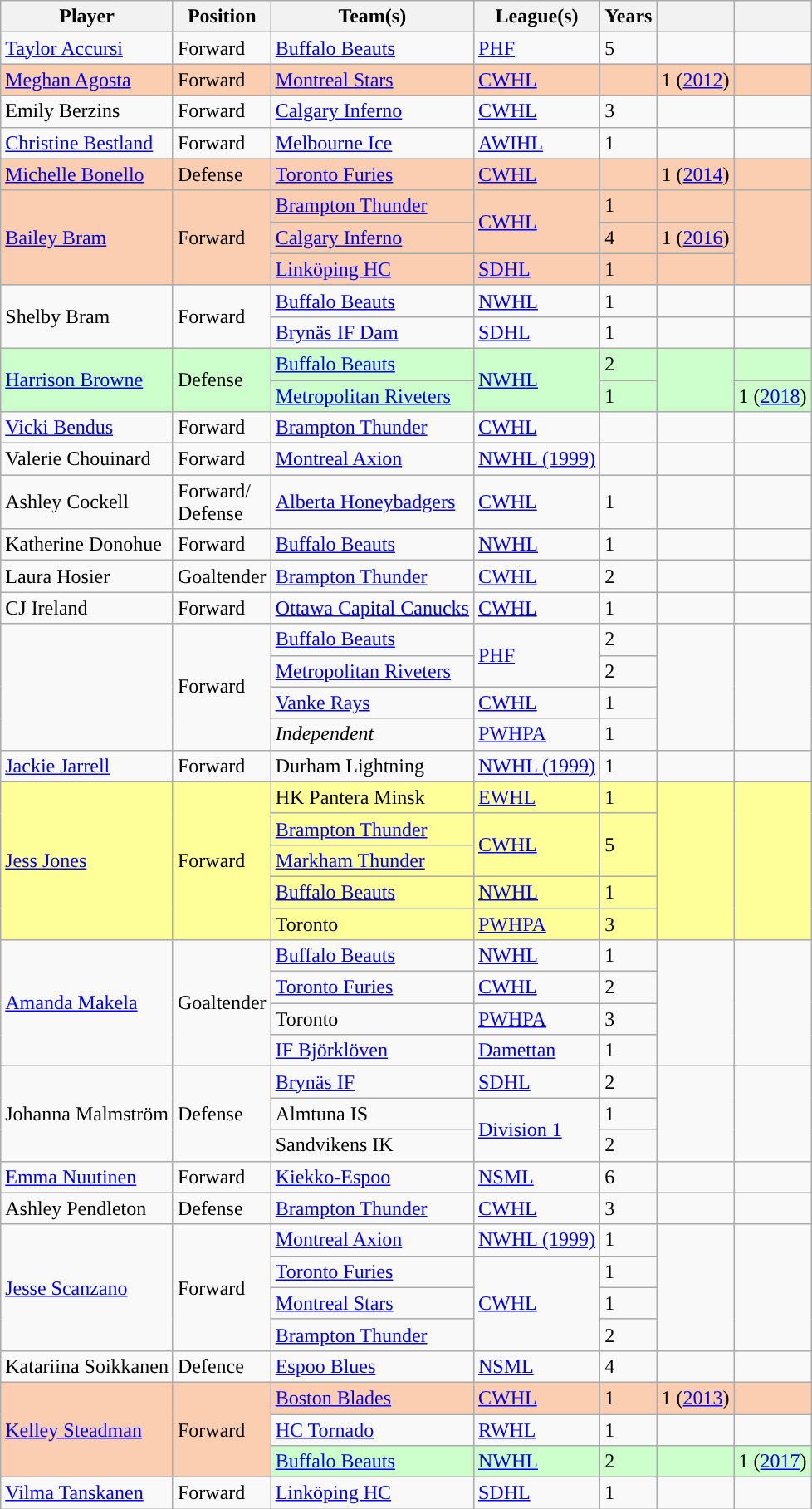<table class="wikitable sortable">
<tr>
<th>Player</th>
<th>Position</th>
<th>Team(s)</th>
<th>League(s)</th>
<th>Years</th>
<th><a href='#'></a></th>
<th><a href='#'></a></th>
</tr>
<tr bgcolor=>
<td><a href='#'>Taylor Accursi</a></td>
<td>Forward</td>
<td><a href='#'>Buffalo Beauts</a></td>
<td><a href='#'>PHF</a></td>
<td>5</td>
<td></td>
<td></td>
</tr>
<tr bgcolor=FBCEB1>
<td><a href='#'>Meghan Agosta</a></td>
<td>Forward</td>
<td><a href='#'>Montreal Stars</a></td>
<td><a href='#'>CWHL</a></td>
<td></td>
<td>1 (<a href='#'>2012</a>)</td>
<td></td>
</tr>
<tr bgcolor=>
<td>Emily Berzins</td>
<td>Forward</td>
<td><a href='#'>Calgary Inferno</a></td>
<td><a href='#'>CWHL</a></td>
<td>3</td>
<td></td>
<td></td>
</tr>
<tr bgcolor=>
<td><a href='#'>Christine Bestland</a></td>
<td>Forward</td>
<td><a href='#'>Melbourne Ice</a></td>
<td><a href='#'>AWIHL</a></td>
<td>1</td>
<td></td>
<td></td>
</tr>
<tr bgcolor=FBCEB1>
<td><a href='#'>Michelle Bonello</a></td>
<td>Defense</td>
<td><a href='#'>Toronto Furies</a></td>
<td><a href='#'>CWHL</a></td>
<td></td>
<td>1 (<a href='#'>2014</a>)</td>
<td></td>
</tr>
<tr bgcolor=FBCEB1>
<td rowspan="3"><a href='#'>Bailey Bram</a></td>
<td rowspan="3">Forward</td>
<td><a href='#'>Brampton Thunder</a></td>
<td rowspan="2"><a href='#'>CWHL</a></td>
<td>1</td>
<td></td>
<td rowspan="3"></td>
</tr>
<tr bgcolor="FBCEB1">
<td><a href='#'>Calgary Inferno</a></td>
<td>4</td>
<td>1 (<a href='#'>2016</a>)</td>
</tr>
<tr bgcolor="FBCEB1">
<td><a href='#'>Linköping HC</a></td>
<td><a href='#'>SDHL</a></td>
<td>1</td>
<td></td>
</tr>
<tr bgcolor="">
<td rowspan="2">Shelby Bram</td>
<td rowspan="2">Forward</td>
<td><a href='#'>Buffalo Beauts</a></td>
<td><a href='#'>NWHL</a></td>
<td>1</td>
<td></td>
<td></td>
</tr>
<tr>
<td><a href='#'>Brynäs IF Dam</a></td>
<td><a href='#'>SDHL</a></td>
<td>1</td>
<td></td>
<td></td>
</tr>
<tr bgcolor="CCFFCC">
<td rowspan="2"><a href='#'>Harrison Browne</a></td>
<td rowspan="2">Defense</td>
<td><a href='#'>Buffalo Beauts</a></td>
<td rowspan="2"><a href='#'>NWHL</a></td>
<td>2</td>
<td rowspan="2"></td>
<td></td>
</tr>
<tr bgcolor="CCFFCC">
<td><a href='#'>Metropolitan Riveters</a></td>
<td>1</td>
<td>1 (<a href='#'>2018</a>)</td>
</tr>
<tr bgcolor="">
<td><a href='#'>Vicki Bendus</a></td>
<td>Forward</td>
<td><a href='#'>Brampton Thunder</a></td>
<td><a href='#'>CWHL</a></td>
<td></td>
<td></td>
<td></td>
</tr>
<tr bgcolor="">
<td>Valerie Chouinard</td>
<td>Forward</td>
<td><a href='#'>Montreal Axion</a></td>
<td><a href='#'>NWHL (1999)</a></td>
<td></td>
<td></td>
<td></td>
</tr>
<tr bgcolor="">
<td>Ashley Cockell</td>
<td>Forward/<br>Defense</td>
<td><a href='#'>Alberta Honeybadgers</a></td>
<td><a href='#'>CWHL</a></td>
<td>1</td>
<td></td>
<td></td>
</tr>
<tr>
<td>Katherine Donohue</td>
<td>Forward</td>
<td><a href='#'>Buffalo Beauts</a></td>
<td><a href='#'>NWHL</a></td>
<td>1</td>
<td></td>
<td></td>
</tr>
<tr bgcolor="">
<td>Laura Hosier</td>
<td>Goaltender</td>
<td><a href='#'>Brampton Thunder</a></td>
<td><a href='#'>CWHL</a></td>
<td>2</td>
<td></td>
<td></td>
</tr>
<tr bgcolor=>
<td>CJ Ireland</td>
<td>Forward</td>
<td><a href='#'>Ottawa Capital Canucks</a></td>
<td><a href='#'>CWHL</a></td>
<td>1</td>
<td></td>
<td></td>
</tr>
<tr>
<td rowspan="4"></td>
<td rowspan="4">Forward</td>
<td><a href='#'>Buffalo Beauts</a></td>
<td rowspan="2"><a href='#'>PHF</a></td>
<td>2</td>
<td rowspan="4"></td>
<td rowspan="4"></td>
</tr>
<tr>
<td><a href='#'>Metropolitan Riveters</a></td>
<td>2</td>
</tr>
<tr>
<td><a href='#'>Vanke Rays</a></td>
<td><a href='#'>CWHL</a></td>
<td>1</td>
</tr>
<tr>
<td><em>Independent</em></td>
<td><a href='#'>PWHPA</a></td>
<td>1</td>
</tr>
<tr bgcolor=>
<td><a href='#'>Jackie Jarrell</a></td>
<td>Forward</td>
<td>Durham Lightning</td>
<td><a href='#'>NWHL (1999)</a></td>
<td>1</td>
<td></td>
<td></td>
</tr>
<tr bgcolor=FFFF99>
<td rowspan="5"><a href='#'>Jess Jones</a></td>
<td rowspan="5">Forward</td>
<td>HK Pantera Minsk</td>
<td><a href='#'>EWHL</a></td>
<td>1</td>
<td rowspan="5"></td>
<td rowspan="5"></td>
</tr>
<tr bgcolor=FFFF99>
<td><a href='#'>Brampton Thunder</a></td>
<td rowspan="2"><a href='#'>CWHL</a></td>
<td rowspan="2">5</td>
</tr>
<tr bgcolor=FFFF99>
<td><a href='#'>Markham Thunder</a></td>
</tr>
<tr bgcolor=FFFF99>
<td><a href='#'>Buffalo Beauts</a></td>
<td><a href='#'>NWHL</a></td>
<td>1</td>
</tr>
<tr bgcolor=FFFF99>
<td>Toronto</td>
<td><a href='#'>PWHPA</a></td>
<td>3</td>
</tr>
<tr bgcolor="">
<td rowspan="4"><a href='#'>Amanda Makela</a></td>
<td rowspan="4">Goaltender</td>
<td><a href='#'>Buffalo Beauts</a></td>
<td><a href='#'>NWHL</a></td>
<td>1</td>
<td rowspan="4"></td>
<td rowspan="4"></td>
</tr>
<tr>
<td><a href='#'>Toronto Furies</a></td>
<td><a href='#'>CWHL</a></td>
<td>2</td>
</tr>
<tr>
<td>Toronto</td>
<td><a href='#'>PWHPA</a></td>
<td>3</td>
</tr>
<tr>
<td><a href='#'>IF Björklöven</a></td>
<td><a href='#'>Damettan</a></td>
<td>1</td>
</tr>
<tr bgcolor="">
<td rowspan="3">Johanna Malmström</td>
<td rowspan="3">Defense</td>
<td><a href='#'>Brynäs IF</a></td>
<td><a href='#'>SDHL</a></td>
<td>2</td>
<td rowspan="3"></td>
<td rowspan="3"></td>
</tr>
<tr>
<td>Almtuna IS</td>
<td rowspan="2"><a href='#'>Division 1</a></td>
<td>1</td>
</tr>
<tr>
<td>Sandvikens IK</td>
<td>2</td>
</tr>
<tr>
<td><a href='#'>Emma Nuutinen</a></td>
<td>Forward</td>
<td><a href='#'>Kiekko-Espoo</a></td>
<td><a href='#'>NSML</a></td>
<td>6</td>
<td></td>
<td></td>
</tr>
<tr bgcolor="">
<td>Ashley Pendleton</td>
<td>Defense</td>
<td><a href='#'>Brampton Thunder</a></td>
<td><a href='#'>CWHL</a></td>
<td>3</td>
<td></td>
<td></td>
</tr>
<tr bgcolor="">
<td rowspan="4"><a href='#'>Jesse Scanzano</a></td>
<td rowspan="4">Forward</td>
<td><a href='#'>Montreal Axion</a></td>
<td><a href='#'>NWHL (1999)</a></td>
<td>1</td>
<td rowspan="4"></td>
<td rowspan="4"></td>
</tr>
<tr>
<td><a href='#'>Toronto Furies</a></td>
<td rowspan="3"><a href='#'>CWHL</a></td>
<td>1</td>
</tr>
<tr>
<td><a href='#'>Montreal Stars</a></td>
<td>1</td>
</tr>
<tr>
<td><a href='#'>Brampton Thunder</a></td>
<td>2</td>
</tr>
<tr>
<td>Katariina Soikkanen</td>
<td>Defence</td>
<td><a href='#'>Espoo Blues</a></td>
<td><a href='#'>NSML</a></td>
<td>4</td>
<td></td>
<td></td>
</tr>
<tr bgcolor=FBCEB1>
<td rowspan="3"><a href='#'>Kelley Steadman</a></td>
<td rowspan="3">Forward</td>
<td><a href='#'>Boston Blades</a></td>
<td><a href='#'>CWHL</a></td>
<td>1</td>
<td>1 (<a href='#'>2013</a>)</td>
<td></td>
</tr>
<tr>
<td><a href='#'>HC Tornado</a></td>
<td><a href='#'>RWHL</a></td>
<td>1</td>
<td></td>
<td></td>
</tr>
<tr bgcolor="CCFFCC">
<td><a href='#'>Buffalo Beauts</a></td>
<td><a href='#'>NWHL</a></td>
<td>2</td>
<td></td>
<td>1 (<a href='#'>2017</a>)</td>
</tr>
<tr bgcolor="">
<td><a href='#'>Vilma Tanskanen</a></td>
<td>Forward</td>
<td><a href='#'>Linköping HC</a></td>
<td><a href='#'>SDHL</a></td>
<td>1</td>
<td></td>
<td></td>
</tr>
</table>
